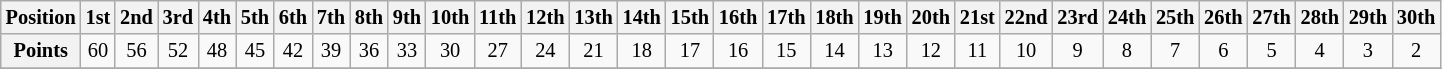<table class="wikitable" style="font-size: 85%; text-align: center">
<tr>
<th>Position</th>
<th>1st</th>
<th>2nd</th>
<th>3rd</th>
<th>4th</th>
<th>5th</th>
<th>6th</th>
<th>7th</th>
<th>8th</th>
<th>9th</th>
<th>10th</th>
<th>11th</th>
<th>12th</th>
<th>13th</th>
<th>14th</th>
<th>15th</th>
<th>16th</th>
<th>17th</th>
<th>18th</th>
<th>19th</th>
<th>20th</th>
<th>21st</th>
<th>22nd</th>
<th>23rd</th>
<th>24th</th>
<th>25th</th>
<th>26th</th>
<th>27th</th>
<th>28th</th>
<th>29th</th>
<th>30th</th>
</tr>
<tr>
<th>Points</th>
<td>60</td>
<td>56</td>
<td>52</td>
<td>48</td>
<td>45</td>
<td>42</td>
<td>39</td>
<td>36</td>
<td>33</td>
<td>30</td>
<td>27</td>
<td>24</td>
<td>21</td>
<td>18</td>
<td>17</td>
<td>16</td>
<td>15</td>
<td>14</td>
<td>13</td>
<td>12</td>
<td>11</td>
<td>10</td>
<td>9</td>
<td>8</td>
<td>7</td>
<td>6</td>
<td>5</td>
<td>4</td>
<td>3</td>
<td>2</td>
</tr>
<tr>
</tr>
</table>
